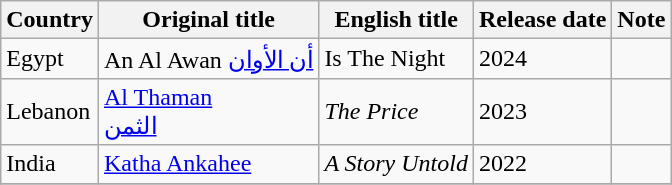<table class="wikitable sortable">
<tr>
<th>Country</th>
<th>Original title</th>
<th>English title</th>
<th data-sort-type="date">Release date</th>
<th class="unsortable">Note</th>
</tr>
<tr>
<td>Egypt</td>
<td>An Al Awan <a href='#'>أن الأوان</a></td>
<td>Is The Night</td>
<td>2024</td>
<td></td>
</tr>
<tr>
<td>Lebanon</td>
<td><a href='#'>Al Thaman</a><br><a href='#'>الثمن</a></td>
<td><em>The Price</em></td>
<td>2023</td>
<td></td>
</tr>
<tr>
<td>India</td>
<td><a href='#'>Katha Ankahee</a></td>
<td><em> A Story Untold</em></td>
<td>2022</td>
<td></td>
</tr>
<tr>
</tr>
</table>
